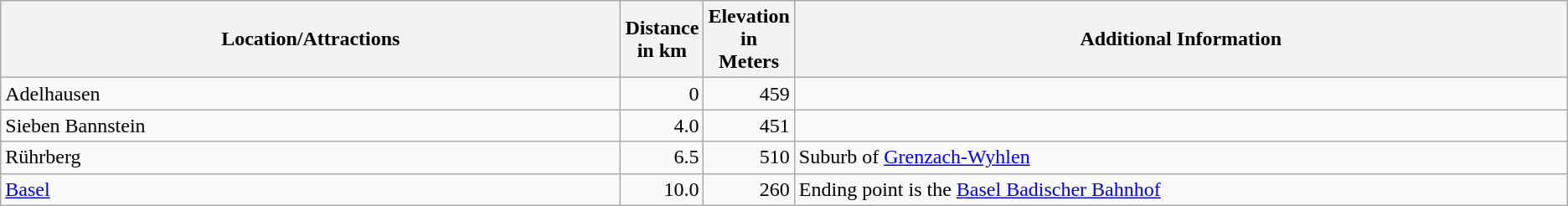<table class="wikitable">
<tr>
<th width="40%">Location/Attractions</th>
<th width="5%">Distance in km</th>
<th width="5%">Elevation in Meters</th>
<th width="50%">Additional Information</th>
</tr>
<tr valign="top">
<td>Adelhausen</td>
<td align="right">0</td>
<td align="right">459</td>
<td></td>
</tr>
<tr valign="top">
<td>Sieben Bannstein</td>
<td align="right">4.0</td>
<td align="right">451</td>
<td></td>
</tr>
<tr valign="top">
<td>Rührberg</td>
<td align="right">6.5</td>
<td align="right">510</td>
<td>Suburb of <a href='#'>Grenzach-Wyhlen</a></td>
</tr>
<tr valign="top">
<td><a href='#'>Basel</a></td>
<td align="right">10.0</td>
<td align="right">260</td>
<td>Ending point is the <a href='#'>Basel Badischer Bahnhof</a></td>
</tr>
</table>
